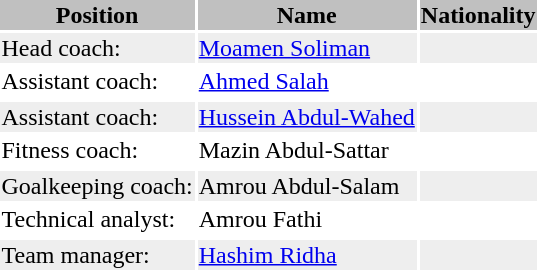<table class="toccolours">
<tr>
<th bgcolor=silver>Position</th>
<th bgcolor=silver>Name</th>
<th bgcolor=silver>Nationality</th>
</tr>
<tr bgcolor=#eeeeee>
<td>Head coach:</td>
<td><a href='#'>Moamen Soliman</a></td>
<td></td>
</tr>
<tr>
<td>Assistant coach:</td>
<td><a href='#'>Ahmed Salah</a></td>
<td></td>
</tr>
<tr>
</tr>
<tr bgcolor=#eeeeee>
<td>Assistant coach:</td>
<td><a href='#'>Hussein Abdul-Wahed</a></td>
<td></td>
</tr>
<tr>
<td>Fitness coach:</td>
<td>Mazin Abdul-Sattar</td>
<td></td>
</tr>
<tr>
</tr>
<tr bgcolor=#eeeeee>
<td>Goalkeeping coach:</td>
<td>Amrou Abdul-Salam</td>
<td></td>
</tr>
<tr>
<td>Technical analyst:</td>
<td>Amrou Fathi</td>
<td></td>
</tr>
<tr>
</tr>
<tr bgcolor=#eeeeee>
<td>Team manager:</td>
<td><a href='#'>Hashim Ridha</a></td>
<td></td>
</tr>
<tr>
</tr>
</table>
